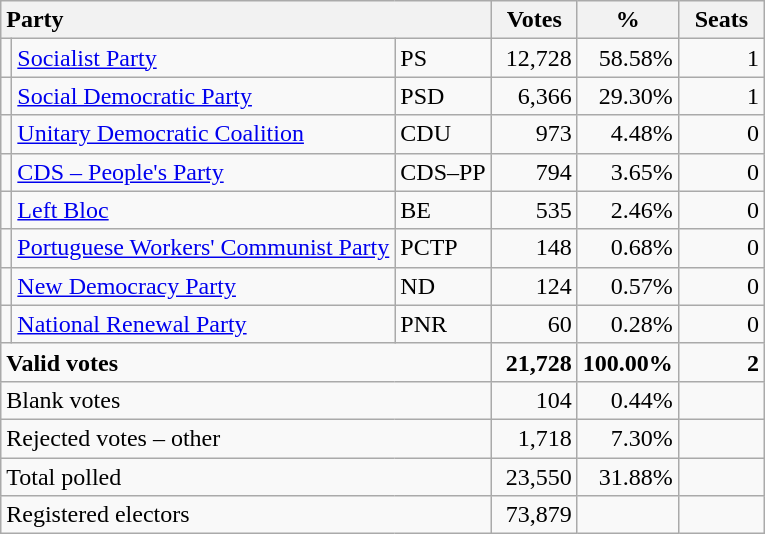<table class="wikitable" border="1" style="text-align:right;">
<tr>
<th style="text-align:left;" colspan=3>Party</th>
<th align=center width="50">Votes</th>
<th align=center width="50">%</th>
<th align=center width="50">Seats</th>
</tr>
<tr>
<td></td>
<td align=left><a href='#'>Socialist Party</a></td>
<td align=left>PS</td>
<td>12,728</td>
<td>58.58%</td>
<td>1</td>
</tr>
<tr>
<td></td>
<td align=left><a href='#'>Social Democratic Party</a></td>
<td align=left>PSD</td>
<td>6,366</td>
<td>29.30%</td>
<td>1</td>
</tr>
<tr>
<td></td>
<td align=left style="white-space: nowrap;"><a href='#'>Unitary Democratic Coalition</a></td>
<td align=left>CDU</td>
<td>973</td>
<td>4.48%</td>
<td>0</td>
</tr>
<tr>
<td></td>
<td align=left><a href='#'>CDS – People's Party</a></td>
<td align=left style="white-space: nowrap;">CDS–PP</td>
<td>794</td>
<td>3.65%</td>
<td>0</td>
</tr>
<tr>
<td></td>
<td align=left><a href='#'>Left Bloc</a></td>
<td align=left>BE</td>
<td>535</td>
<td>2.46%</td>
<td>0</td>
</tr>
<tr>
<td></td>
<td align=left><a href='#'>Portuguese Workers' Communist Party</a></td>
<td align=left>PCTP</td>
<td>148</td>
<td>0.68%</td>
<td>0</td>
</tr>
<tr>
<td></td>
<td align=left><a href='#'>New Democracy Party</a></td>
<td align=left>ND</td>
<td>124</td>
<td>0.57%</td>
<td>0</td>
</tr>
<tr>
<td></td>
<td align=left><a href='#'>National Renewal Party</a></td>
<td align=left>PNR</td>
<td>60</td>
<td>0.28%</td>
<td>0</td>
</tr>
<tr style="font-weight:bold">
<td align=left colspan=3>Valid votes</td>
<td>21,728</td>
<td>100.00%</td>
<td>2</td>
</tr>
<tr>
<td align=left colspan=3>Blank votes</td>
<td>104</td>
<td>0.44%</td>
<td></td>
</tr>
<tr>
<td align=left colspan=3>Rejected votes – other</td>
<td>1,718</td>
<td>7.30%</td>
<td></td>
</tr>
<tr>
<td align=left colspan=3>Total polled</td>
<td>23,550</td>
<td>31.88%</td>
<td></td>
</tr>
<tr>
<td align=left colspan=3>Registered electors</td>
<td>73,879</td>
<td></td>
<td></td>
</tr>
</table>
